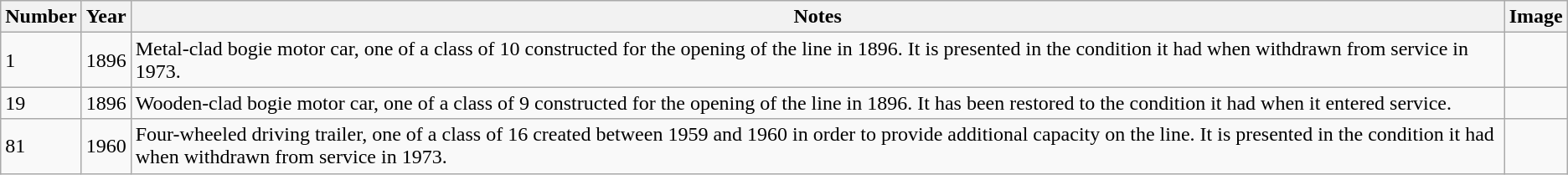<table class="wikitable sortable">
<tr>
<th>Number</th>
<th>Year</th>
<th>Notes</th>
<th>Image</th>
</tr>
<tr ->
<td>1</td>
<td>1896</td>
<td>Metal-clad bogie motor car, one of a class of 10 constructed for the opening of the line in 1896. It is presented in the condition it had when withdrawn from service in 1973.</td>
<td></td>
</tr>
<tr>
<td>19</td>
<td>1896</td>
<td>Wooden-clad bogie motor car, one of a class of 9 constructed for the opening of the line in 1896. It has been restored to the condition it had when it entered service.</td>
<td></td>
</tr>
<tr>
<td>81</td>
<td>1960</td>
<td>Four-wheeled driving trailer, one of a class of 16 created between 1959 and 1960 in order to provide additional capacity on the line. It is presented in the condition it had when withdrawn from service in 1973.</td>
<td></td>
</tr>
</table>
